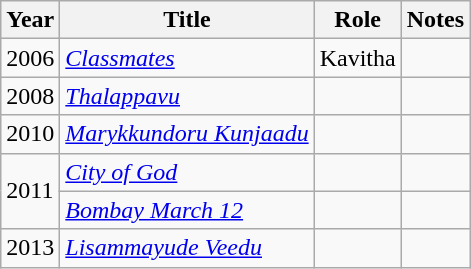<table class="wikitable sortable">
<tr>
<th>Year</th>
<th>Title</th>
<th>Role</th>
<th>Notes</th>
</tr>
<tr>
<td>2006</td>
<td><em><a href='#'>Classmates</a></em></td>
<td>Kavitha</td>
<td></td>
</tr>
<tr>
<td>2008</td>
<td><em><a href='#'>Thalappavu</a></em></td>
<td></td>
<td></td>
</tr>
<tr>
<td>2010</td>
<td><em><a href='#'>Marykkundoru Kunjaadu</a></em></td>
<td></td>
<td></td>
</tr>
<tr>
<td rowspan="2">2011</td>
<td><em><a href='#'>City of God</a></em></td>
<td></td>
<td></td>
</tr>
<tr>
<td><em><a href='#'>Bombay March 12</a></em></td>
<td></td>
<td></td>
</tr>
<tr>
<td>2013</td>
<td><em><a href='#'>Lisammayude Veedu</a></em></td>
<td></td>
<td></td>
</tr>
</table>
